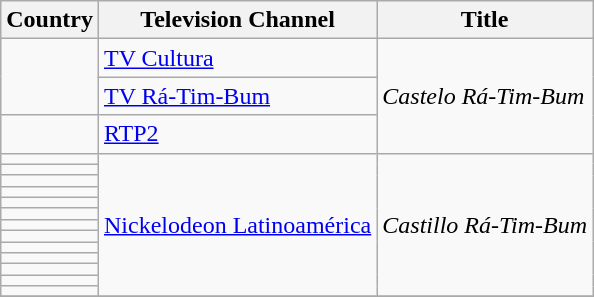<table class="wikitable">
<tr>
<th>Country</th>
<th>Television Channel</th>
<th>Title</th>
</tr>
<tr>
<td rowspan="2"></td>
<td><a href='#'>TV Cultura</a></td>
<td rowspan="3"><em>Castelo Rá-Tim-Bum</em></td>
</tr>
<tr>
<td><a href='#'>TV Rá-Tim-Bum</a></td>
</tr>
<tr>
<td></td>
<td><a href='#'>RTP2</a></td>
</tr>
<tr>
<td></td>
<td rowspan="13"><a href='#'>Nickelodeon Latinoamérica</a></td>
<td rowspan="13"><em>Castillo Rá-Tim-Bum</em></td>
</tr>
<tr>
<td></td>
</tr>
<tr>
<td></td>
</tr>
<tr>
<td></td>
</tr>
<tr>
<td></td>
</tr>
<tr>
<td></td>
</tr>
<tr>
<td></td>
</tr>
<tr>
<td></td>
</tr>
<tr>
<td></td>
</tr>
<tr>
<td></td>
</tr>
<tr>
<td></td>
</tr>
<tr>
<td></td>
</tr>
<tr>
<td></td>
</tr>
<tr>
</tr>
</table>
